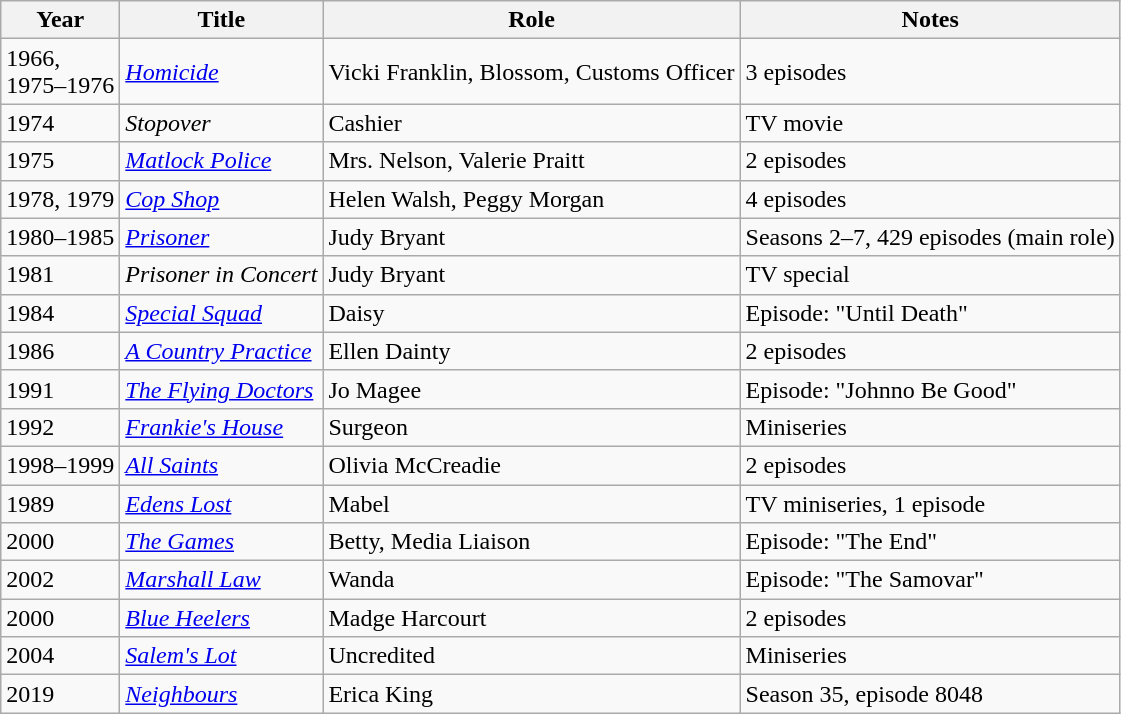<table class="wikitable sortable">
<tr>
<th>Year</th>
<th>Title</th>
<th>Role</th>
<th>Notes</th>
</tr>
<tr>
<td>1966,<br>1975–1976</td>
<td><em><a href='#'>Homicide</a></em></td>
<td>Vicki Franklin, Blossom, Customs Officer</td>
<td>3 episodes</td>
</tr>
<tr>
<td>1974</td>
<td><em>Stopover</em></td>
<td>Cashier</td>
<td>TV movie</td>
</tr>
<tr>
<td>1975</td>
<td><em><a href='#'>Matlock Police</a></em></td>
<td>Mrs. Nelson, Valerie Praitt</td>
<td>2 episodes</td>
</tr>
<tr>
<td>1978, 1979</td>
<td><em><a href='#'>Cop Shop</a></em></td>
<td>Helen Walsh, Peggy Morgan</td>
<td>4 episodes</td>
</tr>
<tr>
<td>1980–1985</td>
<td><em><a href='#'>Prisoner</a></em></td>
<td>Judy Bryant</td>
<td>Seasons 2–7, 429 episodes (main role)</td>
</tr>
<tr>
<td>1981</td>
<td><em>Prisoner in Concert</em></td>
<td>Judy Bryant</td>
<td>TV special</td>
</tr>
<tr>
<td>1984</td>
<td><em><a href='#'>Special Squad</a></em></td>
<td>Daisy</td>
<td>Episode: "Until Death"</td>
</tr>
<tr>
<td>1986</td>
<td><em><a href='#'>A Country Practice</a></em></td>
<td>Ellen Dainty</td>
<td>2 episodes</td>
</tr>
<tr>
<td>1991</td>
<td><em><a href='#'>The Flying Doctors</a></em></td>
<td>Jo Magee</td>
<td>Episode: "Johnno Be Good"</td>
</tr>
<tr>
<td>1992</td>
<td><em><a href='#'>Frankie's House</a></em></td>
<td>Surgeon</td>
<td>Miniseries</td>
</tr>
<tr>
<td>1998–1999</td>
<td><em><a href='#'>All Saints</a></em></td>
<td>Olivia McCreadie</td>
<td>2 episodes</td>
</tr>
<tr>
<td>1989</td>
<td><em><a href='#'>Edens Lost</a></em></td>
<td>Mabel</td>
<td>TV miniseries, 1 episode</td>
</tr>
<tr>
<td>2000</td>
<td><em><a href='#'>The Games</a></em></td>
<td>Betty, Media Liaison</td>
<td>Episode: "The End"</td>
</tr>
<tr>
<td>2002</td>
<td><em><a href='#'>Marshall Law</a></em></td>
<td>Wanda</td>
<td>Episode: "The Samovar"</td>
</tr>
<tr>
<td>2000</td>
<td><em><a href='#'>Blue Heelers</a></em></td>
<td>Madge Harcourt</td>
<td>2 episodes</td>
</tr>
<tr>
<td>2004</td>
<td><em><a href='#'>Salem's Lot</a></em></td>
<td>Uncredited</td>
<td>Miniseries</td>
</tr>
<tr>
<td>2019</td>
<td><em><a href='#'>Neighbours</a></em></td>
<td>Erica King</td>
<td>Season 35, episode 8048</td>
</tr>
</table>
